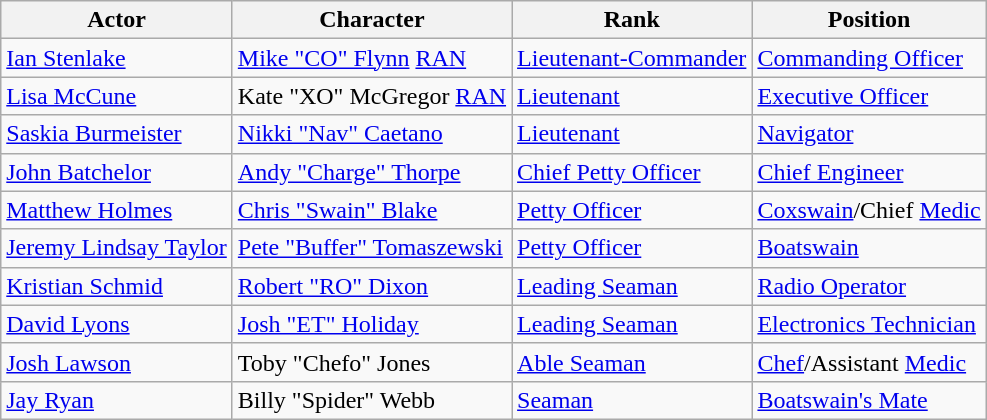<table class="wikitable">
<tr>
<th>Actor</th>
<th>Character</th>
<th>Rank</th>
<th>Position</th>
</tr>
<tr>
<td><a href='#'>Ian Stenlake</a></td>
<td><a href='#'>Mike "CO" Flynn</a> <a href='#'>RAN</a></td>
<td><a href='#'>Lieutenant-Commander</a></td>
<td><a href='#'>Commanding Officer</a></td>
</tr>
<tr>
<td><a href='#'>Lisa McCune</a></td>
<td>Kate "XO" McGregor <a href='#'>RAN</a></td>
<td><a href='#'>Lieutenant</a></td>
<td><a href='#'>Executive Officer</a></td>
</tr>
<tr>
<td><a href='#'>Saskia Burmeister</a></td>
<td><a href='#'>Nikki "Nav" Caetano</a></td>
<td><a href='#'>Lieutenant</a></td>
<td><a href='#'>Navigator</a></td>
</tr>
<tr>
<td><a href='#'>John Batchelor</a></td>
<td><a href='#'>Andy "Charge" Thorpe</a></td>
<td><a href='#'>Chief Petty Officer</a></td>
<td><a href='#'>Chief Engineer</a></td>
</tr>
<tr>
<td><a href='#'>Matthew Holmes</a></td>
<td><a href='#'>Chris "Swain" Blake</a></td>
<td><a href='#'>Petty Officer</a></td>
<td><a href='#'>Coxswain</a>/Chief <a href='#'>Medic</a></td>
</tr>
<tr>
<td><a href='#'>Jeremy Lindsay Taylor</a></td>
<td><a href='#'>Pete "Buffer" Tomaszewski</a></td>
<td><a href='#'>Petty Officer</a></td>
<td><a href='#'>Boatswain</a></td>
</tr>
<tr>
<td><a href='#'>Kristian Schmid</a></td>
<td><a href='#'>Robert "RO" Dixon</a></td>
<td><a href='#'>Leading Seaman</a></td>
<td><a href='#'>Radio Operator</a></td>
</tr>
<tr>
<td><a href='#'>David Lyons</a></td>
<td><a href='#'>Josh "ET" Holiday</a></td>
<td><a href='#'>Leading Seaman</a></td>
<td><a href='#'>Electronics Technician</a></td>
</tr>
<tr>
<td><a href='#'>Josh Lawson</a></td>
<td>Toby "Chefo" Jones</td>
<td><a href='#'>Able Seaman</a></td>
<td><a href='#'>Chef</a>/Assistant <a href='#'>Medic</a></td>
</tr>
<tr>
<td><a href='#'>Jay Ryan</a></td>
<td>Billy "Spider" Webb</td>
<td><a href='#'>Seaman</a></td>
<td><a href='#'>Boatswain's Mate</a></td>
</tr>
</table>
